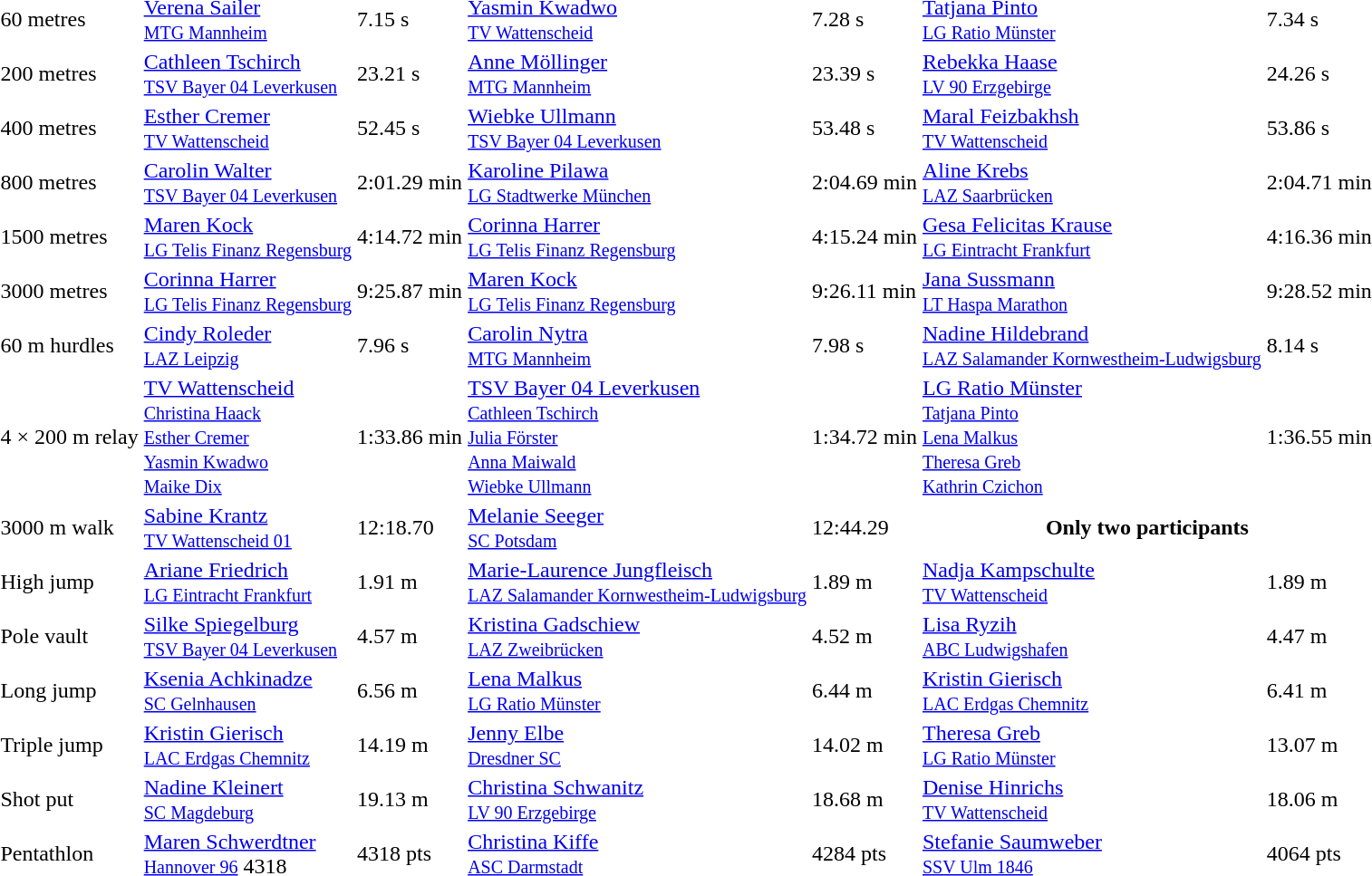<table>
<tr>
<td>60 metres</td>
<td><a href='#'>Verena Sailer</a><br><small><a href='#'>MTG Mannheim</a></small></td>
<td>7.15 s</td>
<td><a href='#'>Yasmin Kwadwo</a><br><small><a href='#'>TV Wattenscheid</a></small></td>
<td>7.28 s</td>
<td><a href='#'>Tatjana Pinto</a><br><small><a href='#'>LG Ratio Münster</a></small></td>
<td>7.34 s</td>
</tr>
<tr>
<td>200 metres</td>
<td><a href='#'>Cathleen Tschirch</a><br><small><a href='#'>TSV Bayer 04 Leverkusen</a></small></td>
<td>23.21 s</td>
<td><a href='#'>Anne Möllinger</a><br><small><a href='#'>MTG Mannheim</a></small></td>
<td>23.39 s</td>
<td><a href='#'>Rebekka Haase</a><br><small><a href='#'>LV 90 Erzgebirge</a></small></td>
<td>24.26 s</td>
</tr>
<tr>
<td>400 metres</td>
<td><a href='#'>Esther Cremer</a><br><small><a href='#'>TV Wattenscheid</a></small></td>
<td>52.45 s</td>
<td><a href='#'>Wiebke Ullmann</a><br><small><a href='#'>TSV Bayer 04 Leverkusen</a></small></td>
<td>53.48 s</td>
<td><a href='#'>Maral Feizbakhsh</a><br><small><a href='#'>TV Wattenscheid</a></small></td>
<td>53.86 s</td>
</tr>
<tr>
<td>800 metres</td>
<td><a href='#'>Carolin Walter</a><br><small><a href='#'>TSV Bayer 04 Leverkusen</a></small></td>
<td>2:01.29 min</td>
<td><a href='#'>Karoline Pilawa</a><br><small><a href='#'>LG Stadtwerke München</a></small></td>
<td>2:04.69 min</td>
<td><a href='#'>Aline Krebs</a><br><small><a href='#'>LAZ Saarbrücken</a></small></td>
<td>2:04.71 min</td>
</tr>
<tr>
<td>1500 metres</td>
<td><a href='#'>Maren Kock</a><br><small><a href='#'>LG Telis Finanz Regensburg</a></small></td>
<td>4:14.72 min</td>
<td><a href='#'>Corinna Harrer</a><br><small><a href='#'>LG Telis Finanz Regensburg</a></small></td>
<td>4:15.24 min</td>
<td><a href='#'>Gesa Felicitas Krause</a><br><small><a href='#'>LG Eintracht Frankfurt</a></small></td>
<td>4:16.36 min</td>
</tr>
<tr>
<td>3000 metres</td>
<td><a href='#'>Corinna Harrer</a><br><small><a href='#'>LG Telis Finanz Regensburg</a></small></td>
<td>9:25.87 min</td>
<td><a href='#'>Maren Kock</a><br><small><a href='#'>LG Telis Finanz Regensburg</a></small></td>
<td>9:26.11 min</td>
<td><a href='#'>Jana Sussmann</a><br><small><a href='#'>LT Haspa Marathon</a></small></td>
<td>9:28.52 min</td>
</tr>
<tr>
<td>60 m hurdles</td>
<td><a href='#'>Cindy Roleder</a><br><small><a href='#'>LAZ Leipzig</a></small></td>
<td>7.96 s</td>
<td><a href='#'>Carolin Nytra</a><br><small><a href='#'>MTG Mannheim</a></small></td>
<td>7.98 s</td>
<td><a href='#'>Nadine Hildebrand</a><br><small><a href='#'>LAZ Salamander Kornwestheim-Ludwigsburg</a></small></td>
<td>8.14 s</td>
</tr>
<tr>
<td>4 × 200 m relay</td>
<td><a href='#'>TV Wattenscheid</a><br><small><a href='#'>Christina Haack</a><br><a href='#'>Esther Cremer</a><br><a href='#'>Yasmin Kwadwo</a><br><a href='#'>Maike Dix</a></small></td>
<td>1:33.86 min</td>
<td><a href='#'>TSV Bayer 04 Leverkusen</a><br><small><a href='#'>Cathleen Tschirch</a><br><a href='#'>Julia Förster</a><br><a href='#'>Anna Maiwald</a><br><a href='#'>Wiebke Ullmann</a></small></td>
<td>1:34.72 min</td>
<td><a href='#'>LG Ratio Münster</a><br><small><a href='#'>Tatjana Pinto</a><br><a href='#'>Lena Malkus</a><br><a href='#'>Theresa Greb</a><br><a href='#'>Kathrin Czichon</a></small></td>
<td>1:36.55 min</td>
</tr>
<tr>
<td>3000 m walk</td>
<td><a href='#'>Sabine Krantz</a><br><small><a href='#'>TV Wattenscheid 01</a></small></td>
<td>12:18.70</td>
<td><a href='#'>Melanie Seeger</a><br><small><a href='#'>SC Potsdam</a></small></td>
<td>12:44.29</td>
<th colspan=2>Only two participants</th>
</tr>
<tr>
<td>High jump</td>
<td><a href='#'>Ariane Friedrich</a><br><small><a href='#'>LG Eintracht Frankfurt</a></small></td>
<td>1.91 m</td>
<td><a href='#'>Marie-Laurence Jungfleisch</a><br><small><a href='#'>LAZ Salamander Kornwestheim-Ludwigsburg</a></small></td>
<td>1.89 m</td>
<td><a href='#'>Nadja Kampschulte</a><br><small><a href='#'>TV Wattenscheid</a></small></td>
<td>1.89 m</td>
</tr>
<tr>
<td>Pole vault</td>
<td><a href='#'>Silke Spiegelburg</a><br><small><a href='#'>TSV Bayer 04 Leverkusen</a></small></td>
<td>4.57 m</td>
<td><a href='#'>Kristina Gadschiew</a><br><small><a href='#'>LAZ Zweibrücken</a></small></td>
<td>4.52 m</td>
<td><a href='#'>Lisa Ryzih</a><br><small><a href='#'>ABC Ludwigshafen</a></small></td>
<td>4.47 m</td>
</tr>
<tr>
<td>Long jump</td>
<td><a href='#'>Ksenia Achkinadze</a><br><small><a href='#'>SC Gelnhausen</a></small></td>
<td>6.56 m</td>
<td><a href='#'>Lena Malkus</a><br><small><a href='#'>LG Ratio Münster</a></small></td>
<td>6.44 m</td>
<td><a href='#'>Kristin Gierisch</a><br><small><a href='#'>LAC Erdgas Chemnitz</a></small></td>
<td>6.41 m</td>
</tr>
<tr>
<td>Triple jump</td>
<td><a href='#'>Kristin Gierisch</a><br><small><a href='#'>LAC Erdgas Chemnitz</a></small></td>
<td>14.19 m</td>
<td><a href='#'>Jenny Elbe</a><br><small><a href='#'>Dresdner SC</a></small></td>
<td>14.02 m</td>
<td><a href='#'>Theresa Greb</a><br><small><a href='#'>LG Ratio Münster</a></small></td>
<td>13.07 m</td>
</tr>
<tr>
<td>Shot put</td>
<td><a href='#'>Nadine Kleinert</a><br><small><a href='#'>SC Magdeburg</a></small></td>
<td>19.13 m</td>
<td><a href='#'>Christina Schwanitz</a><br><small><a href='#'>LV 90 Erzgebirge</a></small></td>
<td>18.68 m</td>
<td><a href='#'>Denise Hinrichs</a><br><small><a href='#'>TV Wattenscheid</a></small></td>
<td>18.06 m</td>
</tr>
<tr>
<td>Pentathlon</td>
<td><a href='#'>Maren Schwerdtner</a><br><small><a href='#'>Hannover 96</a></small> 4318</td>
<td>4318 pts</td>
<td><a href='#'>Christina Kiffe</a><br><small><a href='#'>ASC Darmstadt</a></small></td>
<td>4284 pts</td>
<td><a href='#'>Stefanie Saumweber</a><br><small><a href='#'>SSV Ulm 1846</a></small></td>
<td>4064 pts</td>
</tr>
</table>
